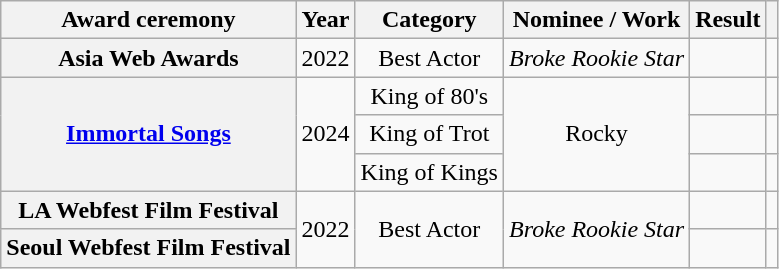<table class="wikitable plainrowheaders">
<tr>
<th scope="col">Award ceremony</th>
<th scope="col">Year</th>
<th scope="col">Category</th>
<th scope="col">Nominee / Work</th>
<th scope="col">Result</th>
<th scope="col" class="unsortable"></th>
</tr>
<tr>
<th scope="row">Asia Web Awards</th>
<td style="text-align:center">2022</td>
<td style="text-align:center">Best Actor</td>
<td style="text-align:center"><em>Broke Rookie Star</em></td>
<td></td>
<td></td>
</tr>
<tr>
<th rowspan="3" scope="row"><a href='#'>Immortal Songs</a></th>
<td rowspan="3" style="text-align:center">2024</td>
<td style="text-align:center">King of 80's</td>
<td rowspan="3" style="text-align:center">Rocky</td>
<td></td>
<td></td>
</tr>
<tr>
<td style="text-align:center">King of Trot</td>
<td></td>
<td></td>
</tr>
<tr>
<td style="text-align:center">King of Kings</td>
<td></td>
<td></td>
</tr>
<tr>
<th scope="row">LA Webfest Film Festival</th>
<td rowspan="2" style="text-align:center">2022</td>
<td rowspan="2" style="text-align:center">Best Actor</td>
<td rowspan="2" style="text-align:center"><em>Broke Rookie Star</em></td>
<td></td>
<td style="text-align:center"></td>
</tr>
<tr>
<th scope="row">Seoul Webfest Film Festival</th>
<td></td>
<td style="text-align:center"></td>
</tr>
</table>
